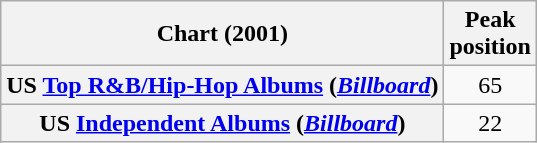<table class="wikitable sortable plainrowheaders" style="text-align:center">
<tr>
<th scope="col">Chart (2001)</th>
<th scope="col">Peak<br>position</th>
</tr>
<tr>
<th scope="row">US <a href='#'>Top R&B/Hip-Hop Albums</a> (<em><a href='#'>Billboard</a></em>)</th>
<td>65</td>
</tr>
<tr>
<th scope="row">US <a href='#'>Independent Albums</a> (<em><a href='#'>Billboard</a></em>)</th>
<td>22</td>
</tr>
</table>
